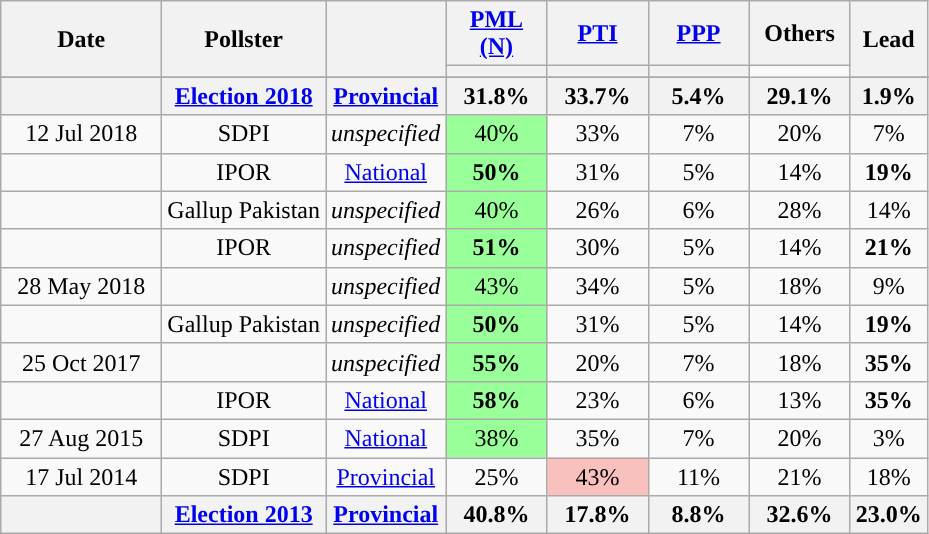<table class="wikitable sortable" style="text-align:center">
<tr>
<th style="width:100px;" rowspan="2">Date</th>
<th rowspan="2">Pollster</th>
<th rowspan="2"></th>
<th style="width:60px;" class="unsortable"><a href='#'>PML (N)</a></th>
<th style="width:60px;" class="unsortable"><a href='#'>PTI</a></th>
<th style="width:60px;" class="unsortable"><a href='#'>PPP</a></th>
<th style="width:60px;" class="unsortable">Others</th>
<th class="unsortable" style="width:20px;" rowspan="2">Lead</th>
</tr>
<tr>
<th class="unsortable" style="color:inherit;background:"></th>
<th class="unsortable" style="color:inherit;background:"></th>
<th class="unsortable" style="color:inherit;background:"></th>
</tr>
<tr>
</tr>
<tr class=sortbottom style="background:#f2f2f2; font-weight:bold">
<th></th>
<th><a href='#'>Election 2018</a></th>
<th><a href='#'>Provincial</a></th>
<th>31.8%</th>
<th style="background:"><strong>33.7%</strong></th>
<th>5.4%</th>
<th>29.1%</th>
<th style="background:"><strong>1.9%</strong></th>
</tr>
<tr>
<td>12 Jul 2018</td>
<td>SDPI</td>
<td><em>unspecified</em></td>
<td style="background:rgb(153, 255, 153);">40%</td>
<td>33%</td>
<td>7%</td>
<td>20%</td>
<td style="background:">7%</td>
</tr>
<tr>
<td></td>
<td>IPOR</td>
<td><a href='#'>National</a></td>
<td style="background:rgb(153, 255, 153);"><strong>50%</strong></td>
<td>31%</td>
<td>5%</td>
<td>14%</td>
<td style="background:"><strong>19%</strong></td>
</tr>
<tr>
<td></td>
<td>Gallup Pakistan</td>
<td><em>unspecified</em></td>
<td style="background:rgb(153, 255, 153);">40%</td>
<td>26%</td>
<td>6%</td>
<td>28%</td>
<td style="background:">14%</td>
</tr>
<tr>
<td></td>
<td>IPOR</td>
<td><em>unspecified</em></td>
<td style="background:rgb(153, 255, 153);"><strong>51%</strong></td>
<td>30%</td>
<td>5%</td>
<td>14%</td>
<td style="background:"><strong>21%</strong></td>
</tr>
<tr>
<td>28 May 2018</td>
<td></td>
<td><em>unspecified</em></td>
<td style="background:rgb(153, 255, 153);">43%</td>
<td>34%</td>
<td>5%</td>
<td>18%</td>
<td style="background:">9%</td>
</tr>
<tr>
<td></td>
<td>Gallup Pakistan</td>
<td><em>unspecified</em></td>
<td style="background:rgb(153, 255, 153);"><strong>50%</strong></td>
<td>31%</td>
<td>5%</td>
<td>14%</td>
<td style="background:"><strong>19%</strong></td>
</tr>
<tr>
<td>25 Oct 2017</td>
<td></td>
<td><em>unspecified</em></td>
<td style="background:rgb(153, 255, 153);"><strong>55%</strong></td>
<td>20%</td>
<td>7%</td>
<td>18%</td>
<td style="background:"><strong>35%</strong></td>
</tr>
<tr>
<td></td>
<td>IPOR</td>
<td><a href='#'>National</a></td>
<td style="background:rgb(153, 255, 153);"><strong>58%</strong></td>
<td>23%</td>
<td>6%</td>
<td>13%</td>
<td style="background:"><strong>35%</strong></td>
</tr>
<tr>
<td>27 Aug 2015</td>
<td>SDPI</td>
<td><a href='#'>National</a></td>
<td style="background:rgb(153, 255, 153);">38%</td>
<td>35%</td>
<td>7%</td>
<td>20%</td>
<td style="background:">3%</td>
</tr>
<tr>
<td>17 Jul 2014</td>
<td>SDPI</td>
<td><a href='#'>Provincial</a></td>
<td>25%</td>
<td style="background:rgb(248, 193, 190)">43%</td>
<td>11%</td>
<td>21%</td>
<td style="background:">18%</td>
</tr>
<tr class=sortbottom style="background:#f2f2f2; font-weight:bold">
<th></th>
<th><a href='#'>Election 2013</a></th>
<th><a href='#'>Provincial</a></th>
<th style="background:"><strong>40.8%</strong></th>
<th>17.8%</th>
<th>8.8%</th>
<th>32.6%</th>
<th style="background:"><strong>23.0%</strong></th>
</tr>
</table>
